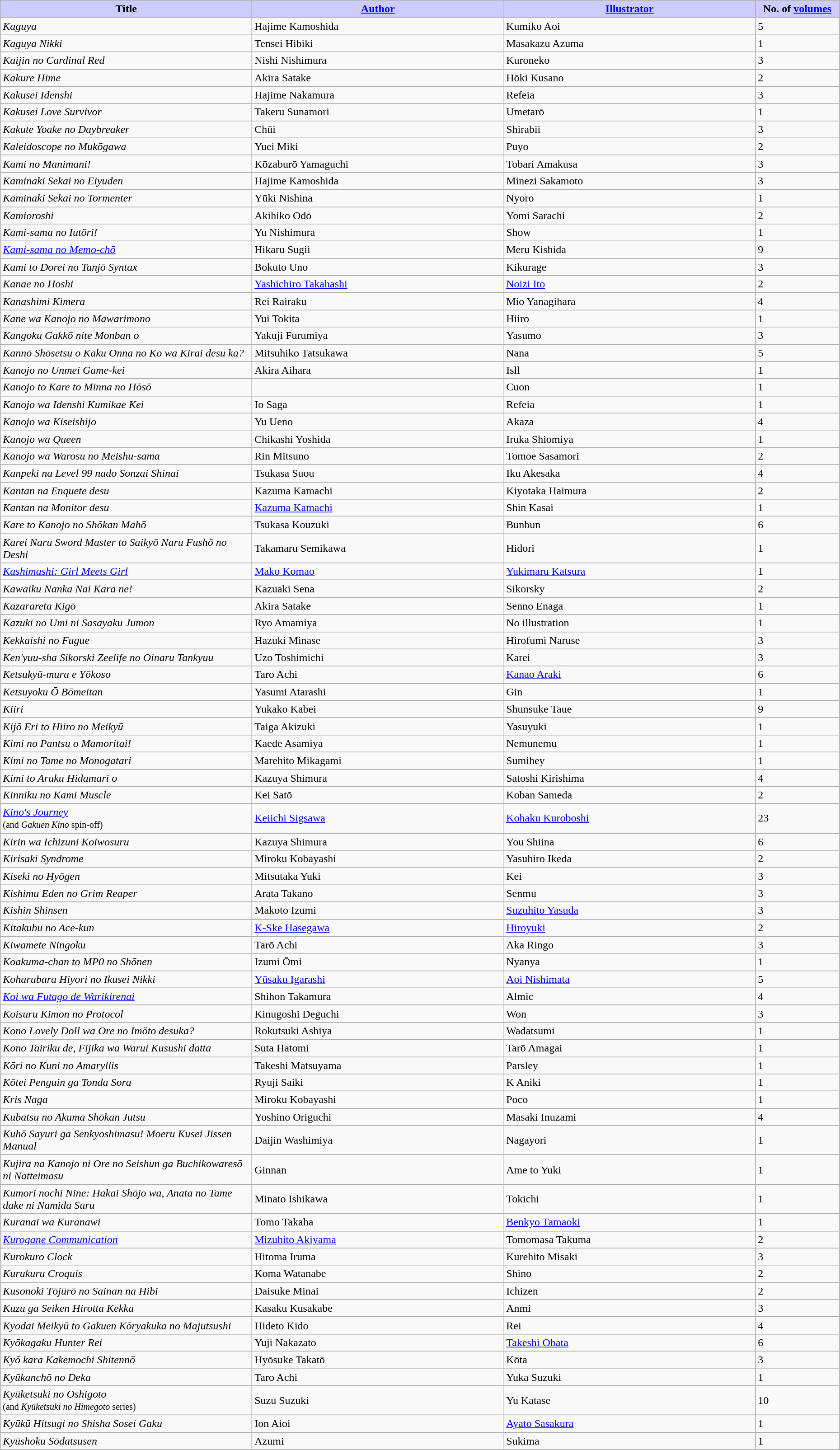<table class="wikitable" style="width: 98%;">
<tr>
<th width=30% style="background:#ccf;">Title</th>
<th width=30% style="background:#ccf;"><a href='#'>Author</a></th>
<th width=30% style="background:#ccf;"><a href='#'>Illustrator</a></th>
<th width=10% style="background:#ccf;">No. of <a href='#'>volumes</a></th>
</tr>
<tr>
<td><em>Kaguya</em></td>
<td>Hajime Kamoshida</td>
<td>Kumiko Aoi</td>
<td>5</td>
</tr>
<tr>
<td><em>Kaguya Nikki</em></td>
<td>Tensei Hibiki</td>
<td>Masakazu Azuma</td>
<td>1</td>
</tr>
<tr>
<td><em>Kaijin no Cardinal Red</em></td>
<td>Nishi Nishimura</td>
<td>Kuroneko</td>
<td>3</td>
</tr>
<tr>
<td><em>Kakure Hime</em></td>
<td>Akira Satake</td>
<td>Hōki Kusano</td>
<td>2</td>
</tr>
<tr>
<td><em>Kakusei Idenshi</em></td>
<td>Hajime Nakamura</td>
<td>Refeia</td>
<td>3</td>
</tr>
<tr>
<td><em>Kakusei Love Survivor</em></td>
<td>Takeru Sunamori</td>
<td>Umetarō</td>
<td>1</td>
</tr>
<tr>
<td><em>Kakute Yoake no Daybreaker</em></td>
<td>Chūi</td>
<td>Shirabii</td>
<td>3</td>
</tr>
<tr>
<td><em>Kaleidoscope no Mukōgawa</em></td>
<td>Yuei Miki</td>
<td>Puyo</td>
<td>2</td>
</tr>
<tr>
<td><em>Kami no Manimani!</em></td>
<td>Kōzaburō Yamaguchi</td>
<td>Tobari Amakusa</td>
<td>3</td>
</tr>
<tr>
<td><em>Kaminaki Sekai no Eiyuden</em></td>
<td>Hajime Kamoshida</td>
<td>Minezi Sakamoto</td>
<td>3</td>
</tr>
<tr>
<td><em>Kaminaki Sekai no Tormenter</em></td>
<td>Yūki Nishina</td>
<td>Nyoro</td>
<td>1</td>
</tr>
<tr>
<td><em>Kamioroshi</em></td>
<td>Akihiko Odō</td>
<td>Yomi Sarachi</td>
<td>2</td>
</tr>
<tr>
<td><em>Kami-sama no Iutōri!</em></td>
<td>Yu Nishimura</td>
<td>Show</td>
<td>1</td>
</tr>
<tr>
<td><em><a href='#'>Kami-sama no Memo-chō</a></em></td>
<td>Hikaru Sugii</td>
<td>Meru Kishida</td>
<td>9</td>
</tr>
<tr>
<td><em>Kami to Dorei no Tanjō Syntax</em></td>
<td>Bokuto Uno</td>
<td>Kikurage</td>
<td>3</td>
</tr>
<tr>
<td><em>Kanae no Hoshi</em></td>
<td><a href='#'>Yashichiro Takahashi</a></td>
<td><a href='#'>Noizi Ito</a></td>
<td>2</td>
</tr>
<tr>
<td><em>Kanashimi Kimera</em></td>
<td>Rei Rairaku</td>
<td>Mio Yanagihara</td>
<td>4</td>
</tr>
<tr>
<td><em>Kane wa Kanojo no Mawarimono</em></td>
<td>Yui Tokita</td>
<td>Hiiro</td>
<td>1</td>
</tr>
<tr>
<td><em>Kangoku Gakkō nite Monban o</em></td>
<td>Yakuji Furumiya</td>
<td>Yasumo</td>
<td>3</td>
</tr>
<tr>
<td><em>Kannō Shōsetsu o Kaku Onna no Ko wa Kirai desu ka?</em></td>
<td>Mitsuhiko Tatsukawa</td>
<td>Nana</td>
<td>5</td>
</tr>
<tr>
<td><em>Kanojo no Unmei Game-kei</em></td>
<td>Akira Aihara</td>
<td>Isll</td>
<td>1</td>
</tr>
<tr>
<td><em>Kanojo to Kare to Minna no Hōsō</em></td>
<td></td>
<td>Cuon</td>
<td>1</td>
</tr>
<tr>
<td><em>Kanojo wa Idenshi Kumikae Kei</em></td>
<td>Io Saga</td>
<td>Refeia</td>
<td>1</td>
</tr>
<tr>
<td><em>Kanojo wa Kiseishijo</em></td>
<td>Yu Ueno</td>
<td>Akaza</td>
<td>4</td>
</tr>
<tr>
<td><em>Kanojo wa Queen</em></td>
<td>Chikashi Yoshida</td>
<td>Iruka Shiomiya</td>
<td>1</td>
</tr>
<tr>
<td><em>Kanojo wa Warosu no Meishu-sama</em></td>
<td>Rin Mitsuno</td>
<td>Tomoe Sasamori</td>
<td>2</td>
</tr>
<tr>
<td><em>Kanpeki na Level 99 nado Sonzai Shinai</em></td>
<td>Tsukasa Suou</td>
<td>Iku Akesaka</td>
<td>4</td>
</tr>
<tr>
<td><em>Kantan na Enquete desu</em></td>
<td>Kazuma Kamachi</td>
<td>Kiyotaka Haimura</td>
<td>2</td>
</tr>
<tr>
<td><em>Kantan na Monitor desu</em></td>
<td><a href='#'>Kazuma Kamachi</a></td>
<td>Shin Kasai</td>
<td>1</td>
</tr>
<tr>
<td><em>Kare to Kanojo no Shōkan Mahō</em></td>
<td>Tsukasa Kouzuki</td>
<td>Bunbun</td>
<td>6</td>
</tr>
<tr>
<td><em>Karei Naru Sword Master to Saikyō Naru Fushō no Deshi</em></td>
<td>Takamaru Semikawa</td>
<td>Hidori</td>
<td>1</td>
</tr>
<tr>
<td><em><a href='#'>Kashimashi: Girl Meets Girl</a></em></td>
<td><a href='#'>Mako Komao</a></td>
<td><a href='#'>Yukimaru Katsura</a></td>
<td>1</td>
</tr>
<tr>
<td><em>Kawaiku Nanka Nai Kara ne!</em></td>
<td>Kazuaki Sena</td>
<td>Sikorsky</td>
<td>2</td>
</tr>
<tr>
<td><em>Kazarareta Kigō</em></td>
<td>Akira Satake</td>
<td>Senno Enaga</td>
<td>1</td>
</tr>
<tr>
<td><em>Kazuki no Umi ni Sasayaku Jumon</em></td>
<td>Ryo Amamiya</td>
<td>No illustration</td>
<td>1</td>
</tr>
<tr>
<td><em>Kekkaishi no Fugue</em></td>
<td>Hazuki Minase</td>
<td>Hirofumi Naruse</td>
<td>3</td>
</tr>
<tr>
<td><em>Ken'yuu-sha Sikorski Zeelife no Oinaru Tankyuu</em></td>
<td>Uzo Toshimichi</td>
<td>Karei</td>
<td>3</td>
</tr>
<tr>
<td><em>Ketsukyū-mura e Yōkoso</em></td>
<td>Taro Achi</td>
<td><a href='#'>Kanao Araki</a></td>
<td>6</td>
</tr>
<tr>
<td><em>Ketsuyoku Ō Bōmeitan</em></td>
<td>Yasumi Atarashi</td>
<td>Gin</td>
<td>1</td>
</tr>
<tr>
<td><em>Kiiri</em></td>
<td>Yukako Kabei</td>
<td>Shunsuke Taue</td>
<td>9</td>
</tr>
<tr>
<td><em>Kijō Eri to Hiiro no Meikyū</em></td>
<td>Taiga Akizuki</td>
<td>Yasuyuki</td>
<td>1</td>
</tr>
<tr>
<td><em>Kimi no Pantsu o Mamoritai!</em></td>
<td>Kaede Asamiya</td>
<td>Nemunemu</td>
<td>1</td>
</tr>
<tr>
<td><em>Kimi no Tame no Monogatari</em></td>
<td>Marehito Mikagami</td>
<td>Sumihey</td>
<td>1</td>
</tr>
<tr>
<td><em>Kimi to Aruku Hidamari o</em></td>
<td>Kazuya Shimura</td>
<td>Satoshi Kirishima</td>
<td>4</td>
</tr>
<tr>
<td><em>Kinniku no Kami Muscle</em></td>
<td>Kei Satō</td>
<td>Koban Sameda</td>
<td>2</td>
</tr>
<tr>
<td><em><a href='#'>Kino's Journey</a></em><br><small>(and <em>Gakuen Kino</em> spin-off)</small></td>
<td><a href='#'>Keiichi Sigsawa</a></td>
<td><a href='#'>Kohaku Kuroboshi</a></td>
<td>23</td>
</tr>
<tr>
<td><em>Kirin wa Ichizuni Koiwosuru</em></td>
<td>Kazuya Shimura</td>
<td>You Shiina</td>
<td>6</td>
</tr>
<tr>
<td><em>Kirisaki Syndrome</em></td>
<td>Miroku Kobayashi</td>
<td>Yasuhiro Ikeda</td>
<td>2</td>
</tr>
<tr>
<td><em>Kiseki no Hyōgen</em></td>
<td>Mitsutaka Yuki</td>
<td>Kei</td>
<td>3</td>
</tr>
<tr>
<td><em>Kishimu Eden no Grim Reaper</em></td>
<td>Arata Takano</td>
<td>Senmu</td>
<td>3</td>
</tr>
<tr>
<td><em>Kishin Shinsen</em></td>
<td>Makoto Izumi</td>
<td><a href='#'>Suzuhito Yasuda</a></td>
<td>3</td>
</tr>
<tr>
<td><em>Kitakubu no Ace-kun</em></td>
<td><a href='#'>K-Ske Hasegawa</a></td>
<td><a href='#'>Hiroyuki</a></td>
<td>2</td>
</tr>
<tr>
<td><em>Kiwamete Ningoku</em></td>
<td>Tarō Achi</td>
<td>Aka Ringo</td>
<td>3</td>
</tr>
<tr>
<td><em>Koakuma-chan to MP0 no Shōnen</em></td>
<td>Izumi Ōmi</td>
<td>Nyanya</td>
<td>1</td>
</tr>
<tr>
<td><em>Koharubara Hiyori no Ikusei Nikki</em></td>
<td><a href='#'>Yūsaku Igarashi</a></td>
<td><a href='#'>Aoi Nishimata</a></td>
<td>5</td>
</tr>
<tr>
<td><em><a href='#'>Koi wa Futago de Warikirenai</a></em></td>
<td>Shihon Takamura</td>
<td>Almic</td>
<td>4</td>
</tr>
<tr>
<td><em>Koisuru Kimon no Protocol</em></td>
<td>Kinugoshi Deguchi</td>
<td>Won</td>
<td>3</td>
</tr>
<tr>
<td><em>Kono Lovely Doll wa Ore no Imōto desuka?</em></td>
<td>Rokutsuki Ashiya</td>
<td>Wadatsumi</td>
<td>1</td>
</tr>
<tr>
<td><em>Kono Tairiku de, Fijika wa Warui Kusushi datta</em></td>
<td>Suta Hatomi</td>
<td>Tarō Amagai</td>
<td>1</td>
</tr>
<tr>
<td><em>Kōri no Kuni no Amaryllis</em></td>
<td>Takeshi Matsuyama</td>
<td>Parsley</td>
<td>1</td>
</tr>
<tr>
<td><em>Kōtei Penguin ga Tonda Sora</em></td>
<td>Ryuji Saiki</td>
<td>K Aniki</td>
<td>1</td>
</tr>
<tr>
<td><em>Kris Naga</em></td>
<td>Miroku Kobayashi</td>
<td>Poco</td>
<td>1</td>
</tr>
<tr>
<td><em>Kubatsu no Akuma Shōkan Jutsu</em></td>
<td>Yoshino Origuchi</td>
<td>Masaki Inuzami</td>
<td>4</td>
</tr>
<tr>
<td><em>Kuhō Sayuri ga Senkyoshimasu! Moeru Kusei Jissen Manual</em></td>
<td>Daijin Washimiya</td>
<td>Nagayori</td>
<td>1</td>
</tr>
<tr>
<td><em>Kujira na Kanojo ni Ore no Seishun ga Buchikowaresō ni Natteimasu</em></td>
<td>Ginnan</td>
<td>Ame to Yuki</td>
<td>1</td>
</tr>
<tr>
<td><em>Kumori nochi Nine: Hakai Shōjo wa, Anata no Tame dake ni Namida Suru</em></td>
<td>Minato Ishikawa</td>
<td>Tokichi</td>
<td>1</td>
</tr>
<tr>
<td><em>Kuranai wa Kuranawi</em></td>
<td>Tomo Takaha</td>
<td><a href='#'>Benkyo Tamaoki</a></td>
<td>1</td>
</tr>
<tr>
<td><em><a href='#'>Kurogane Communication</a></em></td>
<td><a href='#'>Mizuhito Akiyama</a></td>
<td>Tomomasa Takuma</td>
<td>2</td>
</tr>
<tr>
<td><em>Kurokuro Clock</em></td>
<td>Hitoma Iruma</td>
<td>Kurehito Misaki</td>
<td>3</td>
</tr>
<tr>
<td><em>Kurukuru Croquis</em></td>
<td>Koma Watanabe</td>
<td>Shino</td>
<td>2</td>
</tr>
<tr>
<td><em>Kusonoki Tōjūrō no Sainan na Hibi</em></td>
<td>Daisuke Minai</td>
<td>Ichizen</td>
<td>2</td>
</tr>
<tr>
<td><em>Kuzu ga Seiken Hirotta Kekka</em></td>
<td>Kasaku Kusakabe</td>
<td>Anmi</td>
<td>3</td>
</tr>
<tr>
<td><em>Kyodai Meikyū to Gakuen Kōryakuka no Majutsushi</em></td>
<td>Hideto Kido</td>
<td>Rei</td>
<td>4</td>
</tr>
<tr>
<td><em>Kyōkagaku Hunter Rei</em></td>
<td>Yuji Nakazato</td>
<td><a href='#'>Takeshi Obata</a></td>
<td>6</td>
</tr>
<tr>
<td><em>Kyō kara Kakemochi Shitennō</em></td>
<td>Hyōsuke Takatō</td>
<td>Kōta</td>
<td>3</td>
</tr>
<tr>
<td><em>Kyūkanchō no Deka</em></td>
<td>Taro Achi</td>
<td>Yuka Suzuki</td>
<td>1</td>
</tr>
<tr>
<td><em>Kyūketsuki no Oshigoto</em><br><small>(and <em>Kyūketsuki no Himegoto</em> series)</small></td>
<td>Suzu Suzuki</td>
<td>Yu Katase</td>
<td>10</td>
</tr>
<tr>
<td><em>Kyūkū Hitsugi no Shisha Sosei Gaku</em></td>
<td>Ion Aioi</td>
<td><a href='#'>Ayato Sasakura</a></td>
<td>1</td>
</tr>
<tr>
<td><em>Kyūshoku Sōdatsusen</em></td>
<td>Azumi</td>
<td>Sukima</td>
<td>1</td>
</tr>
</table>
